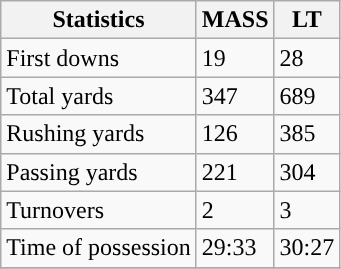<table class="wikitable">
<tr>
<th>Statistics</th>
<th>MASS</th>
<th>LT</th>
</tr>
<tr>
<td>First downs</td>
<td>19</td>
<td>28</td>
</tr>
<tr>
<td>Total yards</td>
<td>347</td>
<td>689</td>
</tr>
<tr>
<td>Rushing yards</td>
<td>126</td>
<td>385</td>
</tr>
<tr>
<td>Passing yards</td>
<td>221</td>
<td>304</td>
</tr>
<tr>
<td>Turnovers</td>
<td>2</td>
<td>3</td>
</tr>
<tr>
<td>Time of possession</td>
<td>29:33</td>
<td>30:27</td>
</tr>
<tr>
</tr>
</table>
